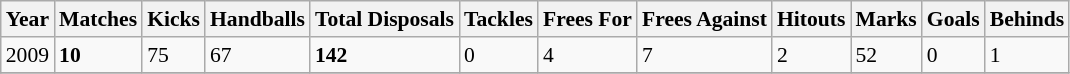<table class="wikitable" border="1" style="font-size:90%">
<tr>
<th>Year</th>
<th>Matches</th>
<th>Kicks</th>
<th>Handballs</th>
<th>Total Disposals</th>
<th>Tackles</th>
<th>Frees For</th>
<th>Frees Against</th>
<th>Hitouts</th>
<th>Marks</th>
<th>Goals</th>
<th>Behinds</th>
</tr>
<tr>
<td>2009</td>
<td><strong>10</strong></td>
<td>75</td>
<td>67</td>
<td><strong>142</strong></td>
<td>0</td>
<td>4</td>
<td>7</td>
<td>2</td>
<td>52</td>
<td>0</td>
<td>1</td>
</tr>
<tr>
</tr>
</table>
